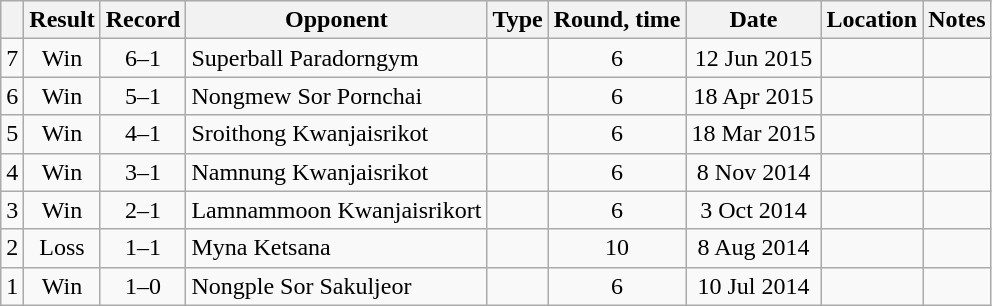<table class="wikitable" style="text-align:center">
<tr>
<th></th>
<th>Result</th>
<th>Record</th>
<th>Opponent</th>
<th>Type</th>
<th>Round, time</th>
<th>Date</th>
<th>Location</th>
<th>Notes</th>
</tr>
<tr>
<td>7</td>
<td>Win</td>
<td>6–1</td>
<td style="text-align:left;"> Superball Paradorngym</td>
<td></td>
<td>6</td>
<td>12 Jun 2015</td>
<td style="text-align:left;"> </td>
<td style="text-align:left;"></td>
</tr>
<tr>
<td>6</td>
<td>Win</td>
<td>5–1</td>
<td style="text-align:left;"> Nongmew Sor Pornchai</td>
<td></td>
<td>6</td>
<td>18 Apr 2015</td>
<td style="text-align:left;"> </td>
<td style="text-align:left;"></td>
</tr>
<tr>
<td>5</td>
<td>Win</td>
<td>4–1</td>
<td style="text-align:left;"> Sroithong Kwanjaisrikot</td>
<td></td>
<td>6</td>
<td>18 Mar 2015</td>
<td style="text-align:left;"> </td>
<td style="text-align:left;"></td>
</tr>
<tr>
<td>4</td>
<td>Win</td>
<td>3–1</td>
<td style="text-align:left;"> Namnung Kwanjaisrikot</td>
<td></td>
<td>6</td>
<td>8 Nov 2014</td>
<td style="text-align:left;"> </td>
<td style="text-align:left;"></td>
</tr>
<tr>
<td>3</td>
<td>Win</td>
<td>2–1</td>
<td style="text-align:left;"> Lamnammoon Kwanjaisrikort</td>
<td></td>
<td>6</td>
<td>3 Oct 2014</td>
<td style="text-align:left;"> </td>
<td style="text-align:left;"></td>
</tr>
<tr>
<td>2</td>
<td>Loss</td>
<td>1–1</td>
<td style="text-align:left;"> Myna Ketsana</td>
<td></td>
<td>10</td>
<td>8 Aug 2014</td>
<td style="text-align:left;"> </td>
<td style="text-align:left;"></td>
</tr>
<tr>
<td>1</td>
<td>Win</td>
<td>1–0</td>
<td style="text-align:left;"> Nongple Sor Sakuljeor</td>
<td></td>
<td>6</td>
<td>10 Jul 2014</td>
<td style="text-align:left;"> </td>
<td style="text-align:left;"></td>
</tr>
</table>
